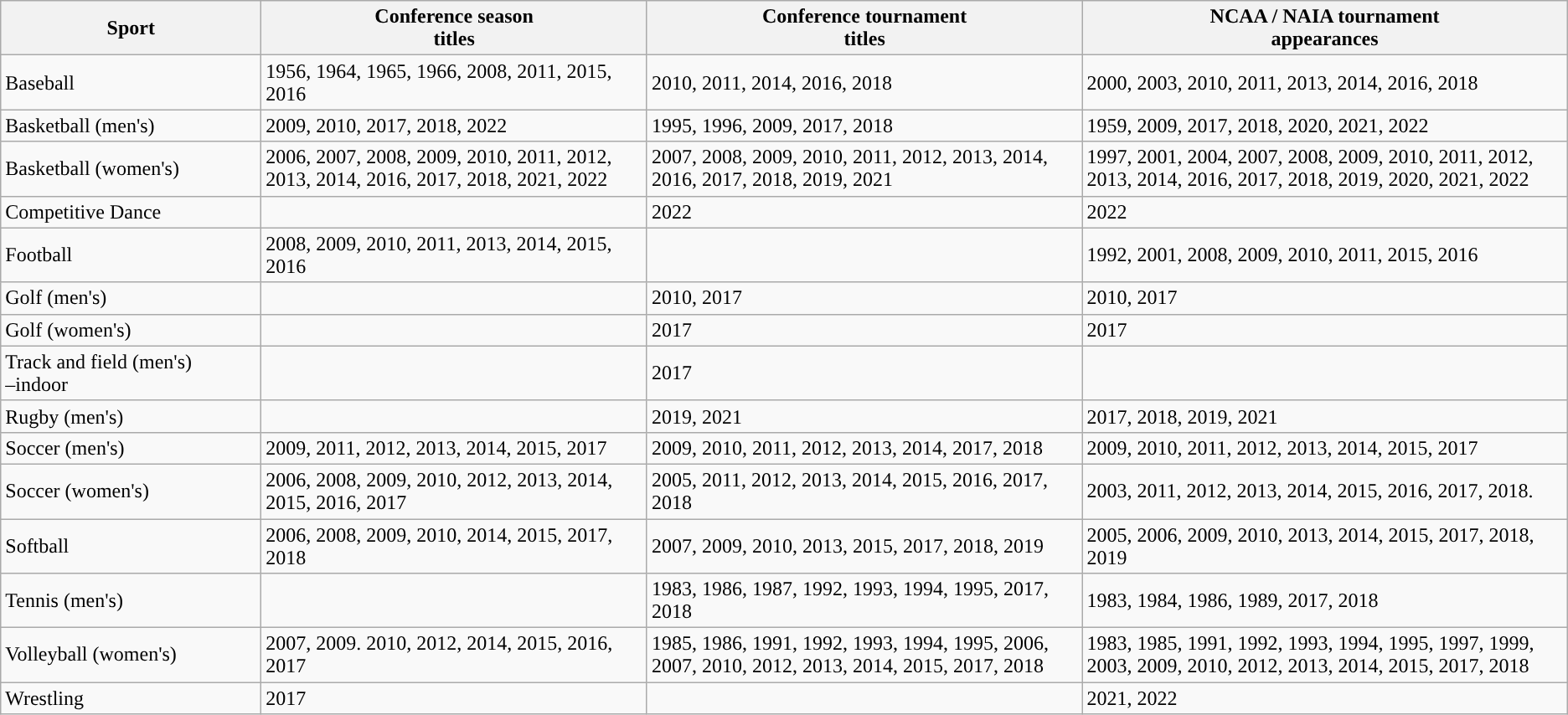<table class="wikitable"; style= "text-align: ">
<tr>
<th width=200px>Sport</th>
<th>Conference season<br>titles</th>
<th>Conference tournament<br> titles</th>
<th>NCAA / NAIA tournament<br> appearances</th>
</tr>
<tr>
<td>Baseball</td>
<td>1956, 1964, 1965, 1966, 2008, 2011, 2015, 2016</td>
<td>2010, 2011, 2014, 2016, 2018</td>
<td>2000, 2003, 2010, 2011, 2013, 2014, 2016, 2018</td>
</tr>
<tr>
<td>Basketball (men's)</td>
<td>2009, 2010, 2017, 2018, 2022</td>
<td>1995, 1996, 2009, 2017, 2018</td>
<td>1959, 2009, 2017, 2018, 2020, 2021, 2022</td>
</tr>
<tr>
<td>Basketball (women's)</td>
<td>2006, 2007, 2008, 2009, 2010, 2011, 2012, 2013, 2014, 2016, 2017, 2018, 2021, 2022</td>
<td>2007, 2008, 2009, 2010, 2011, 2012, 2013, 2014, 2016, 2017, 2018, 2019, 2021</td>
<td>1997, 2001, 2004, 2007, 2008, 2009, 2010, 2011, 2012, 2013, 2014, 2016, 2017, 2018, 2019, 2020, 2021, 2022</td>
</tr>
<tr>
<td>Competitive Dance</td>
<td></td>
<td>2022</td>
<td>2022</td>
</tr>
<tr>
<td>Football</td>
<td>2008, 2009, 2010, 2011, 2013, 2014, 2015, 2016</td>
<td></td>
<td>1992, 2001, 2008, 2009, 2010, 2011, 2015, 2016</td>
</tr>
<tr>
<td>Golf (men's)</td>
<td></td>
<td>2010, 2017</td>
<td>2010, 2017</td>
</tr>
<tr>
<td>Golf (women's)</td>
<td></td>
<td>2017</td>
<td>2017</td>
</tr>
<tr>
<td>Track and field (men's) –indoor</td>
<td></td>
<td>2017</td>
<td></td>
</tr>
<tr>
<td>Rugby (men's)</td>
<td></td>
<td>2019, 2021</td>
<td>2017, 2018, 2019, 2021</td>
</tr>
<tr>
<td>Soccer (men's)</td>
<td>2009, 2011, 2012, 2013, 2014, 2015, 2017</td>
<td>2009, 2010, 2011, 2012, 2013, 2014, 2017, 2018</td>
<td>2009, 2010, 2011, 2012, 2013, 2014, 2015, 2017</td>
</tr>
<tr>
<td>Soccer (women's)</td>
<td>2006, 2008, 2009, 2010, 2012, 2013, 2014, 2015, 2016, 2017</td>
<td>2005, 2011, 2012, 2013, 2014, 2015, 2016, 2017, 2018           </td>
<td>2003, 2011, 2012, 2013, 2014, 2015, 2016, 2017, 2018.</td>
</tr>
<tr>
<td>Softball</td>
<td>2006, 2008, 2009, 2010, 2014, 2015, 2017, 2018</td>
<td>2007, 2009, 2010, 2013, 2015, 2017, 2018, 2019</td>
<td>2005, 2006, 2009, 2010, 2013, 2014, 2015, 2017, 2018, 2019</td>
</tr>
<tr>
<td>Tennis (men's)</td>
<td></td>
<td>1983, 1986, 1987, 1992, 1993, 1994, 1995, 2017, 2018</td>
<td>1983, 1984, 1986, 1989, 2017, 2018</td>
</tr>
<tr>
<td>Volleyball (women's)</td>
<td>2007, 2009. 2010, 2012, 2014, 2015, 2016, 2017</td>
<td>1985, 1986, 1991, 1992, 1993, 1994, 1995, 2006, 2007, 2010, 2012, 2013, 2014, 2015, 2017, 2018</td>
<td>1983, 1985, 1991, 1992, 1993, 1994, 1995, 1997, 1999, 2003, 2009, 2010, 2012, 2013, 2014, 2015, 2017, 2018</td>
</tr>
<tr>
<td>Wrestling</td>
<td>2017</td>
<td></td>
<td>2021, 2022</td>
</tr>
</table>
